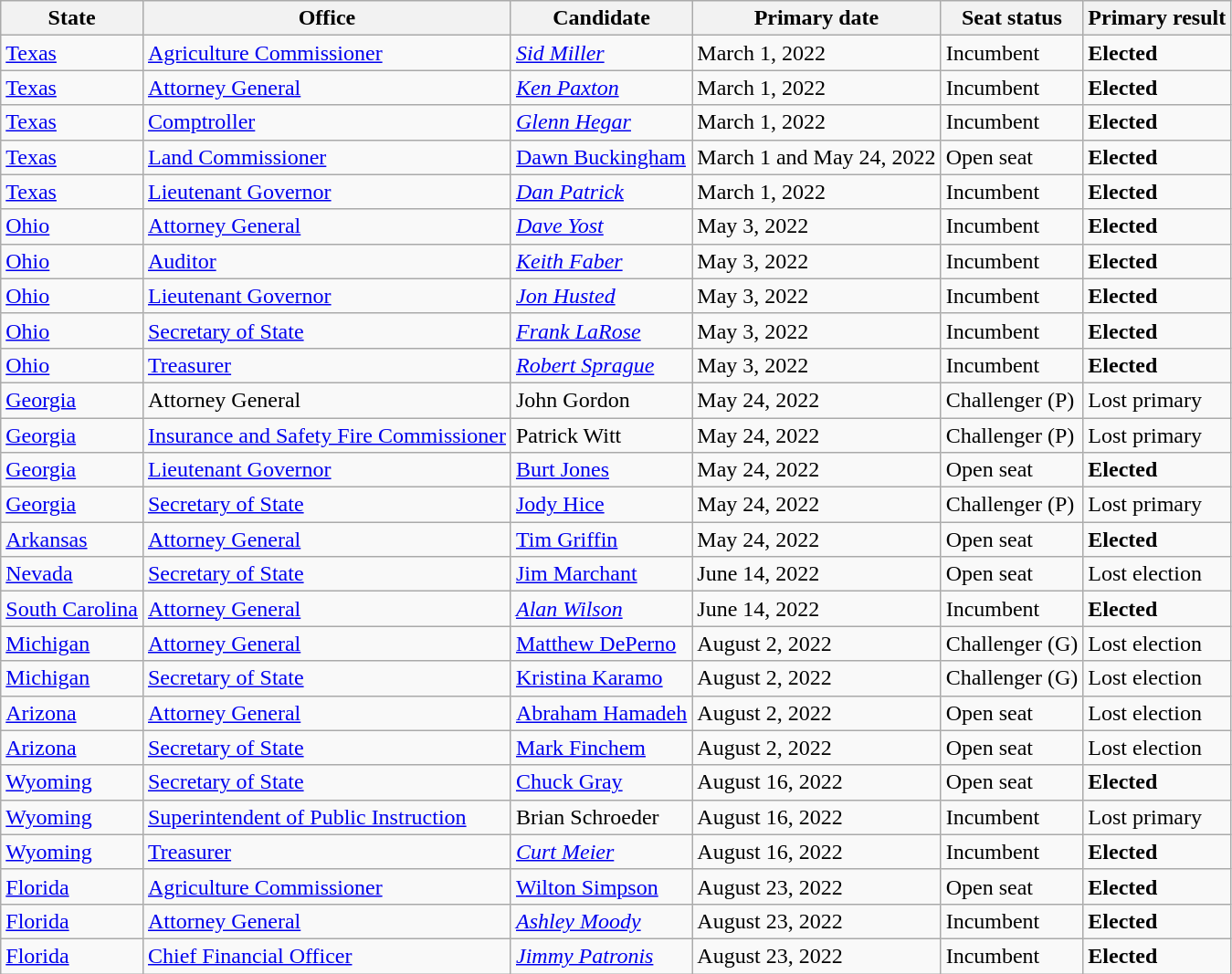<table class="wikitable sortable">
<tr>
<th bgcolor="teal">State</th>
<th>Office</th>
<th bgcolor="teal"><span>Candidate</span></th>
<th bgcolor="teal"><span>Primary date</span></th>
<th>Seat status</th>
<th>Primary result</th>
</tr>
<tr>
<td> <a href='#'>Texas</a></td>
<td><a href='#'>Agriculture Commissioner</a></td>
<td><em><a href='#'>Sid Miller</a></em></td>
<td>March 1, 2022</td>
<td>Incumbent</td>
<td><strong></strong> <strong>Elected</strong></td>
</tr>
<tr>
<td> <a href='#'>Texas</a></td>
<td><a href='#'>Attorney General</a></td>
<td><em><a href='#'>Ken Paxton</a></em></td>
<td>March 1, 2022</td>
<td>Incumbent</td>
<td><strong></strong> <strong>Elected</strong></td>
</tr>
<tr>
<td> <a href='#'>Texas</a></td>
<td><a href='#'>Comptroller</a></td>
<td><em><a href='#'>Glenn Hegar</a></em></td>
<td>March 1, 2022</td>
<td>Incumbent</td>
<td><strong></strong> <strong>Elected</strong></td>
</tr>
<tr>
<td> <a href='#'>Texas</a></td>
<td><a href='#'>Land Commissioner</a></td>
<td><a href='#'>Dawn Buckingham</a></td>
<td>March 1 and May 24, 2022</td>
<td>Open seat</td>
<td><strong></strong> <strong>Elected</strong></td>
</tr>
<tr>
<td> <a href='#'>Texas</a></td>
<td><a href='#'>Lieutenant Governor</a></td>
<td><em><a href='#'>Dan Patrick</a></em></td>
<td>March 1, 2022</td>
<td>Incumbent</td>
<td><strong></strong> <strong>Elected</strong></td>
</tr>
<tr>
<td> <a href='#'>Ohio</a></td>
<td><a href='#'>Attorney General</a></td>
<td><em><a href='#'>Dave Yost</a></em></td>
<td>May 3, 2022</td>
<td>Incumbent</td>
<td><strong></strong> <strong>Elected</strong></td>
</tr>
<tr>
<td> <a href='#'>Ohio</a></td>
<td><a href='#'>Auditor</a></td>
<td><em><a href='#'>Keith Faber</a></em></td>
<td>May 3, 2022</td>
<td>Incumbent</td>
<td><strong></strong> <strong>Elected</strong></td>
</tr>
<tr>
<td> <a href='#'>Ohio</a></td>
<td><a href='#'>Lieutenant Governor</a></td>
<td><em><a href='#'>Jon Husted</a></em></td>
<td>May 3, 2022</td>
<td>Incumbent</td>
<td><strong></strong> <strong>Elected</strong></td>
</tr>
<tr>
<td> <a href='#'>Ohio</a></td>
<td><a href='#'>Secretary of State</a></td>
<td><em><a href='#'>Frank LaRose</a></em></td>
<td>May 3, 2022</td>
<td>Incumbent</td>
<td><strong></strong> <strong>Elected</strong></td>
</tr>
<tr>
<td> <a href='#'>Ohio</a></td>
<td><a href='#'>Treasurer</a></td>
<td><em><a href='#'>Robert Sprague</a></em></td>
<td>May 3, 2022</td>
<td>Incumbent</td>
<td><strong></strong> <strong>Elected</strong></td>
</tr>
<tr>
<td> <a href='#'>Georgia</a></td>
<td>Attorney General</td>
<td>John Gordon</td>
<td>May 24, 2022</td>
<td>Challenger (P)</td>
<td> Lost primary</td>
</tr>
<tr>
<td> <a href='#'>Georgia</a></td>
<td><a href='#'>Insurance and Safety Fire Commissioner</a></td>
<td>Patrick Witt</td>
<td>May 24, 2022</td>
<td>Challenger (P)</td>
<td> Lost primary</td>
</tr>
<tr>
<td> <a href='#'>Georgia</a></td>
<td><a href='#'>Lieutenant Governor</a></td>
<td><a href='#'>Burt Jones</a></td>
<td>May 24, 2022</td>
<td>Open seat</td>
<td><strong></strong> <strong>Elected</strong></td>
</tr>
<tr>
<td> <a href='#'>Georgia</a></td>
<td><a href='#'>Secretary of State</a></td>
<td><a href='#'>Jody Hice</a></td>
<td>May 24, 2022</td>
<td>Challenger (P)</td>
<td> Lost primary</td>
</tr>
<tr>
<td> <a href='#'>Arkansas</a></td>
<td><a href='#'>Attorney General</a></td>
<td><a href='#'>Tim Griffin</a></td>
<td>May 24, 2022</td>
<td>Open seat</td>
<td><strong></strong> <strong>Elected</strong></td>
</tr>
<tr>
<td> <a href='#'>Nevada</a></td>
<td><a href='#'>Secretary of State</a></td>
<td><a href='#'>Jim Marchant</a></td>
<td>June 14, 2022</td>
<td>Open seat</td>
<td> Lost election</td>
</tr>
<tr>
<td> <a href='#'>South Carolina</a></td>
<td><a href='#'>Attorney General</a></td>
<td><em><a href='#'>Alan Wilson</a></em></td>
<td>June 14, 2022</td>
<td>Incumbent</td>
<td><strong></strong> <strong>Elected</strong></td>
</tr>
<tr>
<td> <a href='#'>Michigan</a></td>
<td><a href='#'>Attorney General</a></td>
<td><a href='#'>Matthew DePerno</a></td>
<td>August 2, 2022</td>
<td>Challenger (G)</td>
<td> Lost election</td>
</tr>
<tr>
<td> <a href='#'>Michigan</a></td>
<td><a href='#'>Secretary of State</a></td>
<td><a href='#'>Kristina Karamo</a></td>
<td>August 2, 2022</td>
<td>Challenger (G)</td>
<td> Lost election</td>
</tr>
<tr>
<td> <a href='#'>Arizona</a></td>
<td><a href='#'>Attorney General</a></td>
<td><a href='#'>Abraham Hamadeh</a></td>
<td>August 2, 2022</td>
<td>Open seat</td>
<td> Lost election</td>
</tr>
<tr>
<td> <a href='#'>Arizona</a></td>
<td><a href='#'>Secretary of State</a></td>
<td><a href='#'>Mark Finchem</a></td>
<td>August 2, 2022</td>
<td>Open seat</td>
<td> Lost election</td>
</tr>
<tr>
<td> <a href='#'>Wyoming</a></td>
<td><a href='#'>Secretary of State</a></td>
<td><a href='#'>Chuck Gray</a></td>
<td>August 16, 2022</td>
<td>Open seat</td>
<td><strong></strong> <strong>Elected</strong></td>
</tr>
<tr>
<td> <a href='#'>Wyoming</a></td>
<td><a href='#'>Superintendent of Public Instruction</a></td>
<td>Brian Schroeder</td>
<td>August 16, 2022</td>
<td>Incumbent</td>
<td> Lost primary</td>
</tr>
<tr>
<td> <a href='#'>Wyoming</a></td>
<td><a href='#'>Treasurer</a></td>
<td><em><a href='#'>Curt Meier</a></em></td>
<td>August 16, 2022</td>
<td>Incumbent</td>
<td><strong></strong> <strong>Elected</strong></td>
</tr>
<tr>
<td> <a href='#'>Florida</a></td>
<td><a href='#'>Agriculture Commissioner</a></td>
<td><a href='#'>Wilton Simpson</a></td>
<td>August 23, 2022</td>
<td>Open seat</td>
<td><strong></strong> <strong>Elected</strong></td>
</tr>
<tr>
<td> <a href='#'>Florida</a></td>
<td><a href='#'>Attorney General</a></td>
<td><em><a href='#'>Ashley Moody</a></em></td>
<td>August 23, 2022</td>
<td>Incumbent</td>
<td><strong></strong> <strong>Elected</strong></td>
</tr>
<tr>
<td> <a href='#'>Florida</a></td>
<td><a href='#'>Chief Financial Officer</a></td>
<td><em><a href='#'>Jimmy Patronis</a></em></td>
<td>August 23, 2022</td>
<td>Incumbent</td>
<td><strong></strong> <strong>Elected</strong></td>
</tr>
</table>
